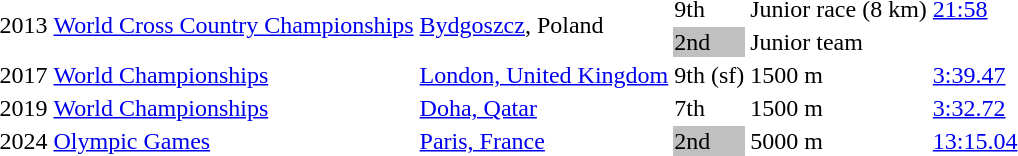<table>
<tr>
<td rowspan=2>2013</td>
<td rowspan=2><a href='#'>World Cross Country Championships</a></td>
<td rowspan=2><a href='#'>Bydgoszcz</a>, Poland</td>
<td>9th</td>
<td>Junior race (8 km)</td>
<td><a href='#'>21:58</a></td>
</tr>
<tr>
<td bgcolor=silver>2nd</td>
<td>Junior team</td>
<td></td>
</tr>
<tr>
<td>2017</td>
<td><a href='#'>World Championships</a></td>
<td><a href='#'>London, United Kingdom</a></td>
<td>9th (sf)</td>
<td>1500 m</td>
<td><a href='#'>3:39.47</a></td>
</tr>
<tr>
<td>2019</td>
<td><a href='#'>World Championships</a></td>
<td><a href='#'>Doha, Qatar</a></td>
<td>7th</td>
<td>1500 m</td>
<td><a href='#'>3:32.72</a></td>
</tr>
<tr>
<td>2024</td>
<td><a href='#'>Olympic Games</a></td>
<td><a href='#'>Paris, France</a></td>
<td bgcolor=silver>2nd</td>
<td>5000 m</td>
<td><a href='#'>13:15.04</a></td>
</tr>
</table>
